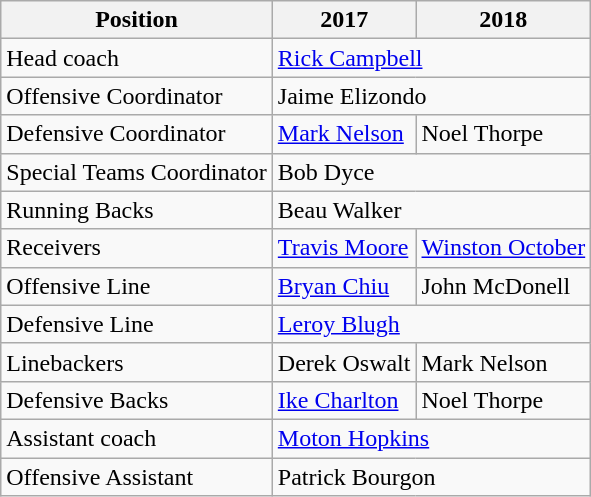<table class="wikitable">
<tr>
<th>Position</th>
<th>2017</th>
<th>2018</th>
</tr>
<tr>
<td>Head coach</td>
<td colspan="2"><a href='#'>Rick Campbell</a></td>
</tr>
<tr>
<td>Offensive Coordinator</td>
<td colspan="2">Jaime Elizondo</td>
</tr>
<tr>
<td>Defensive Coordinator</td>
<td><a href='#'>Mark Nelson</a></td>
<td>Noel Thorpe</td>
</tr>
<tr>
<td>Special Teams Coordinator</td>
<td colspan="2">Bob Dyce</td>
</tr>
<tr>
<td>Running Backs</td>
<td colspan="2">Beau Walker</td>
</tr>
<tr>
<td>Receivers</td>
<td><a href='#'>Travis Moore</a></td>
<td><a href='#'>Winston October</a></td>
</tr>
<tr>
<td>Offensive Line</td>
<td><a href='#'>Bryan Chiu</a></td>
<td>John McDonell</td>
</tr>
<tr>
<td>Defensive Line</td>
<td colspan="2"><a href='#'>Leroy Blugh</a></td>
</tr>
<tr>
<td>Linebackers</td>
<td>Derek Oswalt</td>
<td>Mark Nelson</td>
</tr>
<tr>
<td>Defensive Backs</td>
<td><a href='#'>Ike Charlton</a></td>
<td>Noel Thorpe</td>
</tr>
<tr>
<td>Assistant coach</td>
<td colspan="2"><a href='#'>Moton Hopkins</a></td>
</tr>
<tr>
<td>Offensive Assistant</td>
<td colspan="2">Patrick Bourgon</td>
</tr>
</table>
